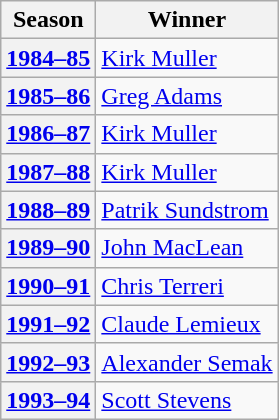<table class="wikitable">
<tr>
<th scope="col">Season</th>
<th scope="col">Winner</th>
</tr>
<tr>
<th scope="row"><a href='#'>1984–85</a></th>
<td><a href='#'>Kirk Muller</a></td>
</tr>
<tr>
<th scope="row"><a href='#'>1985–86</a></th>
<td><a href='#'>Greg Adams</a></td>
</tr>
<tr>
<th scope="row"><a href='#'>1986–87</a></th>
<td><a href='#'>Kirk Muller</a></td>
</tr>
<tr>
<th scope="row"><a href='#'>1987–88</a></th>
<td><a href='#'>Kirk Muller</a></td>
</tr>
<tr>
<th scope="row"><a href='#'>1988–89</a></th>
<td><a href='#'>Patrik Sundstrom</a></td>
</tr>
<tr>
<th scope="row"><a href='#'>1989–90</a></th>
<td><a href='#'>John MacLean</a></td>
</tr>
<tr>
<th scope="row"><a href='#'>1990–91</a></th>
<td><a href='#'>Chris Terreri</a></td>
</tr>
<tr>
<th scope="row"><a href='#'>1991–92</a></th>
<td><a href='#'>Claude Lemieux</a></td>
</tr>
<tr>
<th scope="row"><a href='#'>1992–93</a></th>
<td><a href='#'>Alexander Semak</a></td>
</tr>
<tr>
<th scope="row"><a href='#'>1993–94</a></th>
<td><a href='#'>Scott Stevens</a></td>
</tr>
</table>
